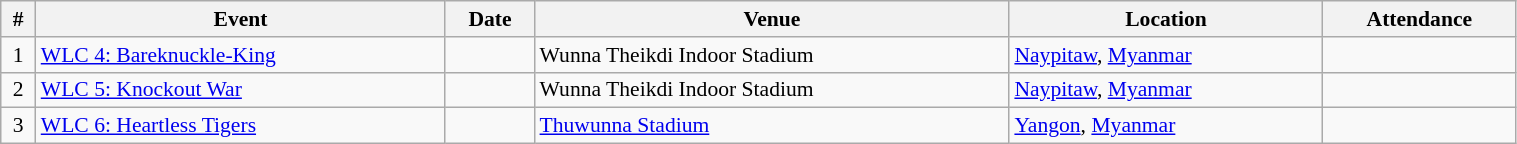<table id="Events" class="wikitable sortable" style="width:80%; font-size:90%;">
<tr>
<th scope="col">#</th>
<th scope="col">Event</th>
<th scope="col">Date</th>
<th scope="col">Venue</th>
<th scope="col">Location</th>
<th scope="col">Attendance</th>
</tr>
<tr>
<td align=center>1</td>
<td><a href='#'>WLC 4: Bareknuckle-King</a></td>
<td></td>
<td>Wunna Theikdi Indoor Stadium</td>
<td> <a href='#'>Naypitaw</a>, <a href='#'>Myanmar</a></td>
<td></td>
</tr>
<tr>
<td align=center>2</td>
<td><a href='#'>WLC 5: Knockout War</a></td>
<td></td>
<td>Wunna Theikdi Indoor Stadium</td>
<td> <a href='#'>Naypitaw</a>, <a href='#'>Myanmar</a></td>
<td></td>
</tr>
<tr>
<td align=center>3</td>
<td><a href='#'>WLC 6: Heartless Tigers</a></td>
<td></td>
<td><a href='#'>Thuwunna Stadium</a></td>
<td> <a href='#'>Yangon</a>, <a href='#'>Myanmar</a></td>
<td></td>
</tr>
</table>
